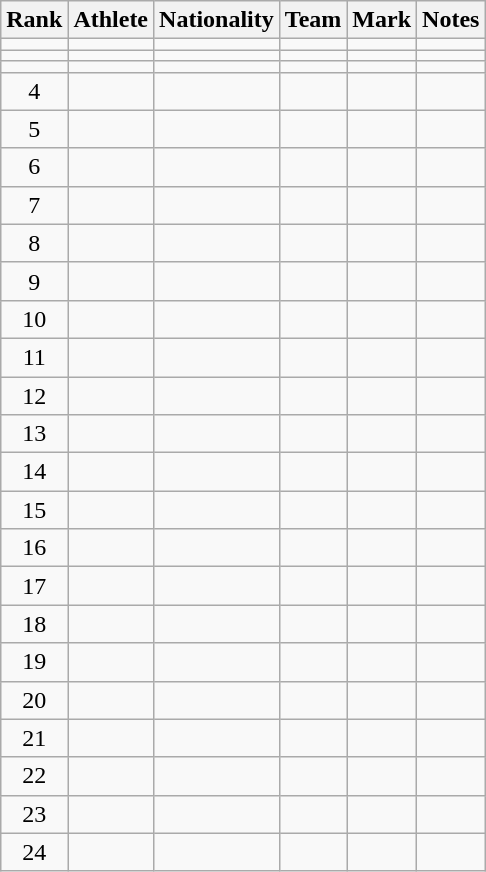<table class="wikitable sortable plainrowheaders" style="text-align:center">
<tr>
<th scope="col">Rank</th>
<th scope="col">Athlete</th>
<th scope="col">Nationality</th>
<th scope="col">Team</th>
<th scope="col">Mark</th>
<th scope="col">Notes</th>
</tr>
<tr>
<td></td>
<td align=left></td>
<td align=left></td>
<td></td>
<td></td>
<td></td>
</tr>
<tr>
<td></td>
<td align=left></td>
<td align=left></td>
<td></td>
<td></td>
<td></td>
</tr>
<tr>
<td></td>
<td align=left></td>
<td align=left></td>
<td></td>
<td></td>
<td></td>
</tr>
<tr>
<td>4</td>
<td align=left></td>
<td align=left></td>
<td></td>
<td></td>
<td></td>
</tr>
<tr>
<td>5</td>
<td align=left></td>
<td align=left></td>
<td></td>
<td></td>
<td></td>
</tr>
<tr>
<td>6</td>
<td align=left></td>
<td align=left></td>
<td></td>
<td></td>
<td></td>
</tr>
<tr>
<td>7</td>
<td align=left></td>
<td align=left></td>
<td></td>
<td></td>
<td></td>
</tr>
<tr>
<td>8</td>
<td align=left></td>
<td align=left></td>
<td></td>
<td></td>
<td></td>
</tr>
<tr>
<td>9</td>
<td align=left></td>
<td align=left></td>
<td></td>
<td></td>
<td></td>
</tr>
<tr>
<td>10</td>
<td align=left></td>
<td align=left></td>
<td></td>
<td></td>
<td></td>
</tr>
<tr>
<td>11</td>
<td align=left></td>
<td align=left></td>
<td></td>
<td></td>
<td></td>
</tr>
<tr>
<td>12</td>
<td align=left></td>
<td align=left></td>
<td></td>
<td></td>
<td></td>
</tr>
<tr>
<td>13</td>
<td align=left></td>
<td align=left></td>
<td></td>
<td></td>
<td></td>
</tr>
<tr>
<td>14</td>
<td align=left></td>
<td align=left></td>
<td></td>
<td></td>
<td></td>
</tr>
<tr>
<td>15</td>
<td align=left></td>
<td align=left></td>
<td></td>
<td></td>
<td></td>
</tr>
<tr>
<td>16</td>
<td align=left></td>
<td align=left></td>
<td></td>
<td></td>
<td></td>
</tr>
<tr>
<td>17</td>
<td align=left></td>
<td align=left></td>
<td></td>
<td></td>
<td></td>
</tr>
<tr>
<td>18</td>
<td align=left></td>
<td align=left></td>
<td></td>
<td></td>
<td></td>
</tr>
<tr>
<td>19</td>
<td align=left></td>
<td align=left></td>
<td></td>
<td></td>
<td></td>
</tr>
<tr>
<td>20</td>
<td align=left></td>
<td align=left></td>
<td></td>
<td></td>
<td></td>
</tr>
<tr>
<td>21</td>
<td align=left></td>
<td align=left></td>
<td></td>
<td></td>
<td></td>
</tr>
<tr>
<td>22</td>
<td align=left></td>
<td align=left></td>
<td></td>
<td></td>
<td></td>
</tr>
<tr>
<td>23</td>
<td align=left></td>
<td align=left></td>
<td></td>
<td></td>
<td></td>
</tr>
<tr>
<td>24</td>
<td align=left></td>
<td align=left></td>
<td></td>
<td></td>
<td></td>
</tr>
</table>
